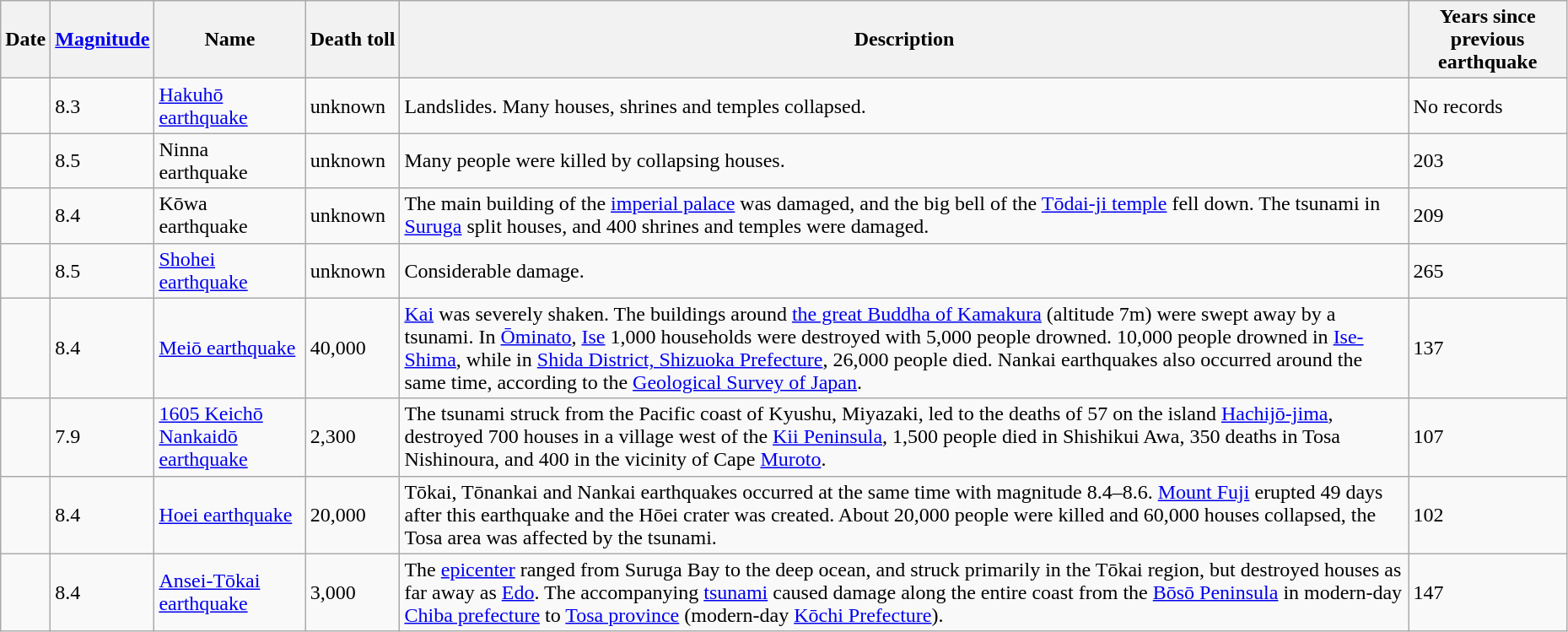<table class="wikitable unsortable" id="stripe" style="width: 98%;">
<tr>
<th>Date</th>
<th><a href='#'>Magnitude</a></th>
<th>Name</th>
<th>Death toll</th>
<th>Description</th>
<th>Years since previous earthquake</th>
</tr>
<tr>
<td></td>
<td>8.3</td>
<td><a href='#'>Hakuhō earthquake</a></td>
<td>unknown</td>
<td>Landslides. Many houses, shrines and temples collapsed.</td>
<td>No records</td>
</tr>
<tr>
<td></td>
<td>8.5</td>
<td>Ninna earthquake</td>
<td>unknown</td>
<td>Many people were killed by collapsing houses.</td>
<td>203</td>
</tr>
<tr>
<td></td>
<td>8.4</td>
<td>Kōwa earthquake</td>
<td>unknown</td>
<td>The main building of the <a href='#'>imperial palace</a> was damaged, and the big bell of the <a href='#'>Tōdai-ji temple</a> fell down. The tsunami in <a href='#'>Suruga</a> split houses, and 400 shrines and temples were damaged.</td>
<td>209</td>
</tr>
<tr>
<td></td>
<td>8.5</td>
<td><a href='#'>Shohei earthquake</a></td>
<td>unknown</td>
<td>Considerable damage.</td>
<td>265</td>
</tr>
<tr>
<td></td>
<td>8.4</td>
<td><a href='#'>Meiō earthquake</a></td>
<td>40,000</td>
<td><a href='#'>Kai</a> was severely shaken. The buildings around <a href='#'>the great Buddha of Kamakura</a> (altitude 7m) were swept away by a tsunami. In <a href='#'>Ōminato</a>, <a href='#'>Ise</a> 1,000 households were destroyed with 5,000 people drowned. 10,000 people drowned in <a href='#'>Ise-Shima</a>, while in <a href='#'>Shida District, Shizuoka Prefecture</a>, 26,000 people died. Nankai earthquakes also occurred around the same time, according to the <a href='#'>Geological Survey of Japan</a>.</td>
<td>137</td>
</tr>
<tr>
<td></td>
<td>7.9</td>
<td><a href='#'>1605 Keichō Nankaidō earthquake</a></td>
<td>2,300</td>
<td>The tsunami struck from the Pacific coast of Kyushu, Miyazaki, led to the deaths of 57 on the island <a href='#'>Hachijō-jima</a>, destroyed 700 houses in a village west of the <a href='#'>Kii Peninsula</a>, 1,500 people died in Shishikui Awa, 350 deaths in Tosa Nishinoura, and 400 in the vicinity of Cape <a href='#'>Muroto</a>.</td>
<td>107</td>
</tr>
<tr>
<td></td>
<td>8.4</td>
<td><a href='#'>Hoei earthquake</a></td>
<td>20,000</td>
<td>Tōkai, Tōnankai and Nankai earthquakes occurred at the same time with magnitude 8.4–8.6. <a href='#'>Mount Fuji</a> erupted 49 days after this earthquake and the Hōei crater was created. About 20,000 people were killed and 60,000 houses collapsed, the Tosa area was affected by the tsunami.</td>
<td>102</td>
</tr>
<tr>
<td></td>
<td>8.4</td>
<td><a href='#'>Ansei-Tōkai earthquake</a></td>
<td>3,000</td>
<td>The <a href='#'>epicenter</a> ranged from Suruga Bay to the deep ocean, and struck primarily in the Tōkai region, but destroyed houses as far away as <a href='#'>Edo</a>. The accompanying <a href='#'>tsunami</a> caused damage along the entire coast from the <a href='#'>Bōsō Peninsula</a> in modern-day <a href='#'>Chiba prefecture</a> to <a href='#'>Tosa province</a> (modern-day <a href='#'>Kōchi Prefecture</a>).</td>
<td>147</td>
</tr>
</table>
